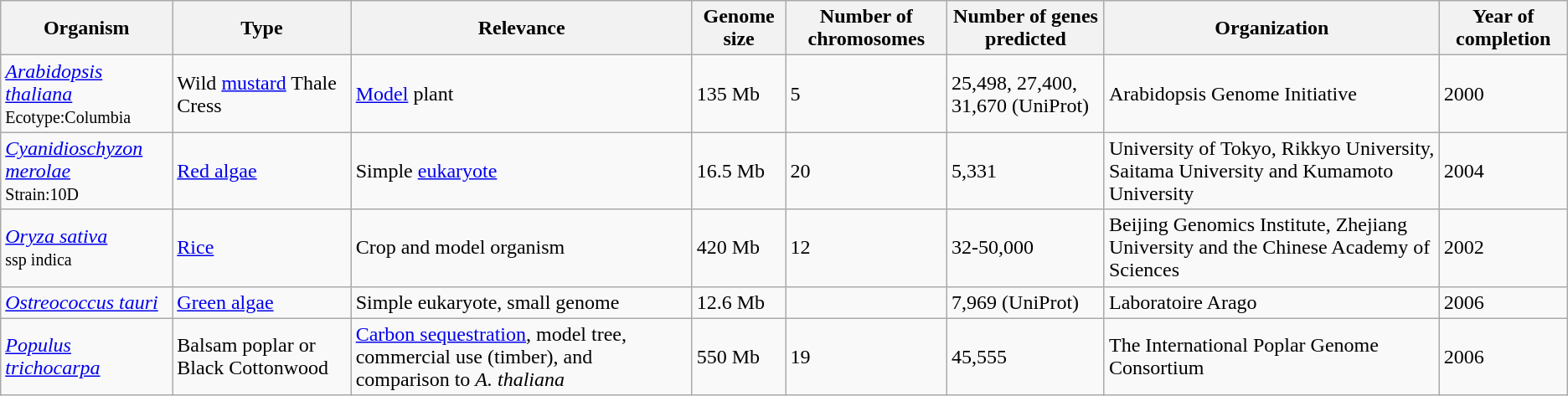<table class="wikitable sortable" style="border:1px solid #aaa;">
<tr>
<th>Organism</th>
<th>Type</th>
<th>Relevance</th>
<th>Genome size</th>
<th>Number of chromosomes</th>
<th>Number of genes predicted</th>
<th>Organization</th>
<th>Year of completion</th>
</tr>
<tr>
<td><em><a href='#'>Arabidopsis thaliana</a></em><br><small>Ecotype:Columbia</small></td>
<td>Wild <a href='#'>mustard</a> Thale Cress</td>
<td><a href='#'>Model</a> plant</td>
<td>135 Mb</td>
<td>5</td>
<td>25,498, 27,400, 31,670 (UniProt)</td>
<td>Arabidopsis Genome Initiative</td>
<td>2000</td>
</tr>
<tr>
<td><em><a href='#'>Cyanidioschyzon merolae</a></em><br><small>Strain:10D</small></td>
<td><a href='#'>Red algae</a></td>
<td>Simple <a href='#'>eukaryote</a></td>
<td>16.5 Mb</td>
<td>20</td>
<td>5,331</td>
<td>University of Tokyo, Rikkyo University, Saitama University and Kumamoto University</td>
<td>2004</td>
</tr>
<tr>
<td><em><a href='#'>Oryza sativa</a></em><br><small>ssp indica</small></td>
<td><a href='#'>Rice</a></td>
<td>Crop and model organism</td>
<td>420 Mb</td>
<td>12</td>
<td>32-50,000</td>
<td>Beijing Genomics Institute, Zhejiang University and the Chinese Academy of Sciences</td>
<td>2002</td>
</tr>
<tr>
<td><em><a href='#'>Ostreococcus tauri</a></em></td>
<td><a href='#'>Green algae</a></td>
<td>Simple eukaryote, small genome</td>
<td>12.6 Mb</td>
<td></td>
<td>7,969 (UniProt)</td>
<td>Laboratoire Arago</td>
<td>2006</td>
</tr>
<tr>
<td><em><a href='#'>Populus trichocarpa</a></em></td>
<td>Balsam poplar or Black Cottonwood</td>
<td><a href='#'>Carbon sequestration</a>, model tree, commercial use (timber), and comparison to <em>A. thaliana</em></td>
<td>550 Mb</td>
<td>19</td>
<td>45,555</td>
<td>The International Poplar Genome Consortium</td>
<td>2006</td>
</tr>
</table>
